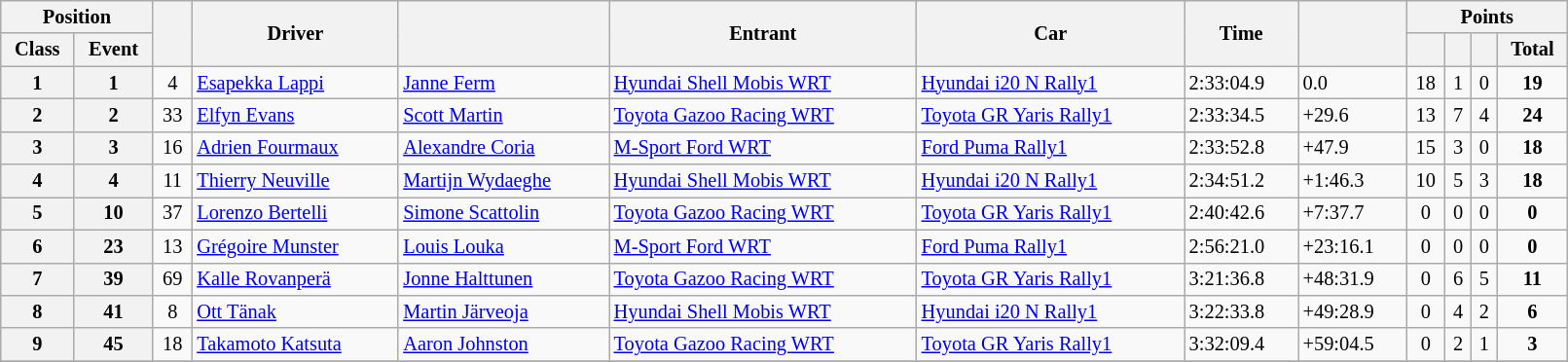<table class="wikitable" width=85% style="font-size:85%">
<tr>
<th colspan="2">Position</th>
<th rowspan="2"></th>
<th rowspan="2">Driver</th>
<th rowspan="2"></th>
<th rowspan="2">Entrant</th>
<th rowspan="2">Car</th>
<th rowspan="2">Time</th>
<th rowspan="2"></th>
<th colspan="4">Points</th>
</tr>
<tr>
<th>Class</th>
<th>Event</th>
<th></th>
<th></th>
<th><a href='#'></a></th>
<th>Total</th>
</tr>
<tr>
<th>1</th>
<th>1</th>
<td align="center">4</td>
<td><a href='#'>Esapekka Lappi</a></td>
<td><a href='#'>Janne Ferm</a></td>
<td><a href='#'>Hyundai Shell Mobis WRT</a></td>
<td><a href='#'>Hyundai i20 N Rally1</a></td>
<td>2:33:04.9</td>
<td>0.0</td>
<td align="center">18</td>
<td align="center">1</td>
<td align="center">0</td>
<td align="center"><strong>19</strong></td>
</tr>
<tr>
<th>2</th>
<th>2</th>
<td align="center">33</td>
<td><a href='#'>Elfyn Evans</a></td>
<td><a href='#'>Scott Martin</a></td>
<td><a href='#'>Toyota Gazoo Racing WRT</a></td>
<td><a href='#'>Toyota GR Yaris Rally1</a></td>
<td>2:33:34.5</td>
<td>+29.6</td>
<td align="center">13</td>
<td align="center">7</td>
<td align="center">4</td>
<td align="center"><strong>24</strong></td>
</tr>
<tr>
<th>3</th>
<th>3</th>
<td align="center">16</td>
<td><a href='#'>Adrien Fourmaux</a></td>
<td><a href='#'>Alexandre Coria</a></td>
<td><a href='#'>M-Sport Ford WRT</a></td>
<td><a href='#'>Ford Puma Rally1</a></td>
<td>2:33:52.8</td>
<td>+47.9</td>
<td align="center">15</td>
<td align="center">3</td>
<td align="center">0</td>
<td align="center"><strong>18</strong></td>
</tr>
<tr>
<th>4</th>
<th>4</th>
<td align="center">11</td>
<td><a href='#'>Thierry Neuville</a></td>
<td><a href='#'>Martijn Wydaeghe</a></td>
<td><a href='#'>Hyundai Shell Mobis WRT</a></td>
<td><a href='#'>Hyundai i20 N Rally1</a></td>
<td>2:34:51.2</td>
<td>+1:46.3</td>
<td align="center">10</td>
<td align="center">5</td>
<td align="center">3</td>
<td align="center"><strong>18</strong></td>
</tr>
<tr>
<th>5</th>
<th>10</th>
<td align="center">37</td>
<td><a href='#'>Lorenzo Bertelli</a></td>
<td><a href='#'>Simone Scattolin</a></td>
<td><a href='#'>Toyota Gazoo Racing WRT</a></td>
<td><a href='#'>Toyota GR Yaris Rally1</a></td>
<td>2:40:42.6</td>
<td>+7:37.7</td>
<td align="center">0</td>
<td align="center">0</td>
<td align="center">0</td>
<td align="center"><strong>0</strong></td>
</tr>
<tr>
<th>6</th>
<th>23</th>
<td align="center">13</td>
<td><a href='#'>Grégoire Munster</a></td>
<td><a href='#'>Louis Louka</a></td>
<td><a href='#'>M-Sport Ford WRT</a></td>
<td><a href='#'>Ford Puma Rally1</a></td>
<td>2:56:21.0</td>
<td>+23:16.1</td>
<td align="center">0</td>
<td align="center">0</td>
<td align="center">0</td>
<td align="center"><strong>0</strong></td>
</tr>
<tr>
<th>7</th>
<th>39</th>
<td align="center">69</td>
<td><a href='#'>Kalle Rovanperä</a></td>
<td><a href='#'>Jonne Halttunen</a></td>
<td><a href='#'>Toyota Gazoo Racing WRT</a></td>
<td><a href='#'>Toyota GR Yaris Rally1</a></td>
<td>3:21:36.8</td>
<td>+48:31.9</td>
<td align="center">0</td>
<td align="center">6</td>
<td align="center">5</td>
<td align="center"><strong>11</strong></td>
</tr>
<tr>
<th>8</th>
<th>41</th>
<td align="center">8</td>
<td><a href='#'>Ott Tänak</a></td>
<td><a href='#'>Martin Järveoja</a></td>
<td><a href='#'>Hyundai Shell Mobis WRT</a></td>
<td><a href='#'>Hyundai i20 N Rally1</a></td>
<td>3:22:33.8</td>
<td>+49:28.9</td>
<td align="center">0</td>
<td align="center">4</td>
<td align="center">2</td>
<td align="center"><strong>6</strong></td>
</tr>
<tr>
<th>9</th>
<th>45</th>
<td align="center">18</td>
<td><a href='#'>Takamoto Katsuta</a></td>
<td><a href='#'>Aaron Johnston</a></td>
<td><a href='#'>Toyota Gazoo Racing WRT</a></td>
<td><a href='#'>Toyota GR Yaris Rally1</a></td>
<td>3:32:09.4</td>
<td>+59:04.5</td>
<td align="center">0</td>
<td align="center">2</td>
<td align="center">1</td>
<td align="center"><strong>3</strong></td>
</tr>
<tr>
</tr>
</table>
